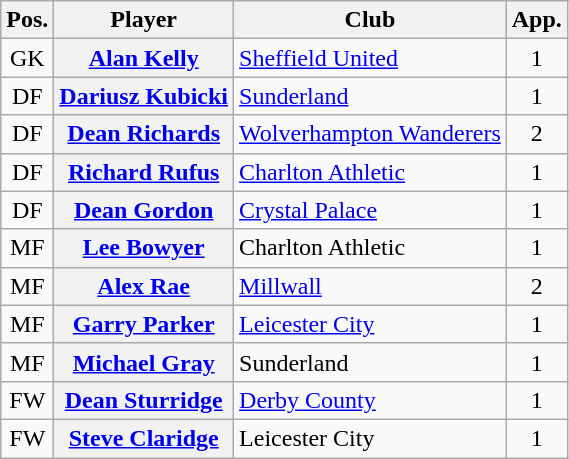<table class="wikitable plainrowheaders" style="text-align: left">
<tr>
<th scope=col>Pos.</th>
<th scope=col>Player</th>
<th scope=col>Club</th>
<th scope=col>App.</th>
</tr>
<tr>
<td style=text-align:center>GK</td>
<th scope=row><a href='#'>Alan Kelly</a></th>
<td><a href='#'>Sheffield United</a></td>
<td style=text-align:center>1</td>
</tr>
<tr>
<td style=text-align:center>DF</td>
<th scope=row><a href='#'>Dariusz Kubicki</a></th>
<td><a href='#'>Sunderland</a></td>
<td style=text-align:center>1</td>
</tr>
<tr>
<td style=text-align:center>DF</td>
<th scope=row><a href='#'>Dean Richards</a></th>
<td><a href='#'>Wolverhampton Wanderers</a></td>
<td style=text-align:center>2</td>
</tr>
<tr>
<td style=text-align:center>DF</td>
<th scope=row><a href='#'>Richard Rufus</a></th>
<td><a href='#'>Charlton Athletic</a></td>
<td style=text-align:center>1</td>
</tr>
<tr>
<td style=text-align:center>DF</td>
<th scope=row><a href='#'>Dean Gordon</a></th>
<td><a href='#'>Crystal Palace</a></td>
<td style=text-align:center>1</td>
</tr>
<tr>
<td style=text-align:center>MF</td>
<th scope=row><a href='#'>Lee Bowyer</a></th>
<td>Charlton Athletic</td>
<td style=text-align:center>1</td>
</tr>
<tr>
<td style=text-align:center>MF</td>
<th scope=row><a href='#'>Alex Rae</a> </th>
<td><a href='#'>Millwall</a></td>
<td style=text-align:center>2</td>
</tr>
<tr>
<td style=text-align:center>MF</td>
<th scope=row><a href='#'>Garry Parker</a></th>
<td><a href='#'>Leicester City</a></td>
<td style=text-align:center>1</td>
</tr>
<tr>
<td style=text-align:center>MF</td>
<th scope=row><a href='#'>Michael Gray</a></th>
<td>Sunderland</td>
<td style=text-align:center>1</td>
</tr>
<tr>
<td style=text-align:center>FW</td>
<th scope=row><a href='#'>Dean Sturridge</a></th>
<td><a href='#'>Derby County</a></td>
<td style=text-align:center>1</td>
</tr>
<tr>
<td style=text-align:center>FW</td>
<th scope=row><a href='#'>Steve Claridge</a></th>
<td>Leicester City</td>
<td style=text-align:center>1</td>
</tr>
</table>
